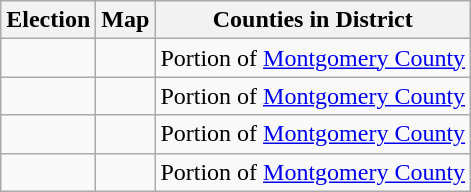<table class="wikitable">
<tr>
<th>Election</th>
<th>Map</th>
<th>Counties in District</th>
</tr>
<tr>
<td></td>
<td></td>
<td>Portion of <a href='#'>Montgomery County</a></td>
</tr>
<tr>
<td></td>
<td></td>
<td>Portion of <a href='#'>Montgomery County</a></td>
</tr>
<tr>
<td></td>
<td></td>
<td>Portion of <a href='#'>Montgomery County</a></td>
</tr>
<tr>
<td></td>
<td></td>
<td>Portion of <a href='#'>Montgomery County</a></td>
</tr>
</table>
